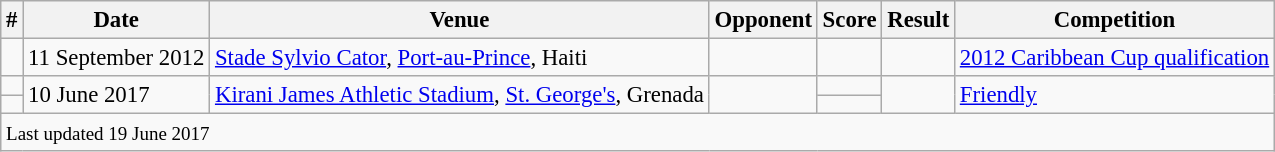<table class="wikitable" style="font-size:95%">
<tr>
<th>#</th>
<th>Date</th>
<th>Venue</th>
<th>Opponent</th>
<th>Score</th>
<th>Result</th>
<th>Competition</th>
</tr>
<tr>
<td></td>
<td>11 September 2012</td>
<td><a href='#'>Stade Sylvio Cator</a>, <a href='#'>Port-au-Prince</a>, Haiti</td>
<td></td>
<td></td>
<td></td>
<td><a href='#'>2012 Caribbean Cup qualification</a></td>
</tr>
<tr>
<td></td>
<td rowspan=2>10 June 2017</td>
<td rowspan=2><a href='#'>Kirani James Athletic Stadium</a>, <a href='#'>St. George's</a>, Grenada</td>
<td rowspan=2></td>
<td></td>
<td rowspan=2></td>
<td rowspan=2><a href='#'>Friendly</a></td>
</tr>
<tr>
<td></td>
<td></td>
</tr>
<tr>
<td colspan="7"><small>Last updated 19 June 2017</small></td>
</tr>
</table>
